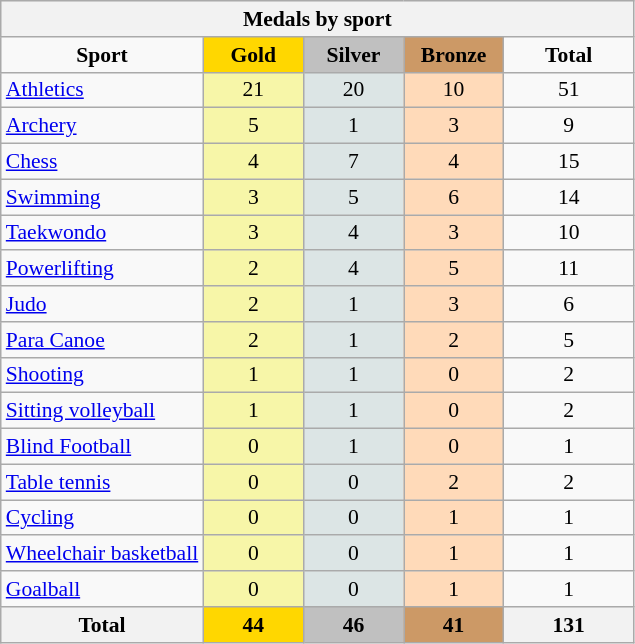<table class="wikitable" style="font-size:90%; text-align:center;">
<tr style="background:#efefef;">
<th colspan=5>Medals by sport</th>
</tr>
<tr>
<td><strong>Sport</strong></td>
<td width=60 style="background:gold;"><strong>Gold </strong></td>
<td width=60 style="background:silver;"><strong>Silver </strong></td>
<td width=60 style="background:#c96;"><strong>Bronze </strong></td>
<td width=80><strong>Total</strong></td>
</tr>
<tr>
<td align=left> <a href='#'>Athletics</a></td>
<td style="background:#F7F6A8;">21</td>
<td style="background:#DCE5E5;">20</td>
<td style="background:#FFDAB9;">10</td>
<td>51</td>
</tr>
<tr>
<td align=left> <a href='#'>Archery</a></td>
<td style="background:#F7F6A8;">5</td>
<td style="background:#DCE5E5;">1</td>
<td style="background:#FFDAB9;">3</td>
<td>9</td>
</tr>
<tr>
<td align=left> <a href='#'>Chess</a></td>
<td style="background:#F7F6A8;">4</td>
<td style="background:#DCE5E5;">7</td>
<td style="background:#FFDAB9;">4</td>
<td>15</td>
</tr>
<tr>
<td align=left> <a href='#'>Swimming</a></td>
<td style="background:#F7F6A8;">3</td>
<td style="background:#DCE5E5;">5</td>
<td style="background:#FFDAB9;">6</td>
<td>14</td>
</tr>
<tr>
<td align=left> <a href='#'>Taekwondo</a></td>
<td style="background:#F7F6A8;">3</td>
<td style="background:#DCE5E5;">4</td>
<td style="background:#FFDAB9;">3</td>
<td>10</td>
</tr>
<tr>
<td align=left> <a href='#'>Powerlifting</a></td>
<td style="background:#F7F6A8;">2</td>
<td style="background:#DCE5E5;">4</td>
<td style="background:#FFDAB9;">5</td>
<td>11</td>
</tr>
<tr>
<td align=left> <a href='#'>Judo</a></td>
<td style="background:#F7F6A8;">2</td>
<td style="background:#DCE5E5;">1</td>
<td style="background:#FFDAB9;">3</td>
<td>6</td>
</tr>
<tr>
<td align=left> <a href='#'>Para Canoe</a></td>
<td style="background:#F7F6A8;">2</td>
<td style="background:#DCE5E5;">1</td>
<td style="background:#FFDAB9;">2</td>
<td>5</td>
</tr>
<tr>
<td align=left> <a href='#'>Shooting</a></td>
<td style="background:#F7F6A8;">1</td>
<td style="background:#DCE5E5;">1</td>
<td style="background:#FFDAB9;">0</td>
<td>2</td>
</tr>
<tr>
<td align=left> <a href='#'>Sitting volleyball</a></td>
<td style="background:#F7F6A8;">1</td>
<td style="background:#DCE5E5;">1</td>
<td style="background:#FFDAB9;">0</td>
<td>2</td>
</tr>
<tr>
<td align=left> <a href='#'>Blind Football</a></td>
<td style="background:#F7F6A8;">0</td>
<td style="background:#DCE5E5;">1</td>
<td style="background:#FFDAB9;">0</td>
<td>1</td>
</tr>
<tr>
<td align=left> <a href='#'>Table tennis</a></td>
<td style="background:#F7F6A8;">0</td>
<td style="background:#DCE5E5;">0</td>
<td style="background:#FFDAB9;">2</td>
<td>2</td>
</tr>
<tr>
<td align=left> <a href='#'>Cycling</a></td>
<td style="background:#F7F6A8;">0</td>
<td style="background:#DCE5E5;">0</td>
<td style="background:#FFDAB9;">1</td>
<td>1</td>
</tr>
<tr>
<td align=left> <a href='#'>Wheelchair basketball</a></td>
<td style="background:#F7F6A8;">0</td>
<td style="background:#DCE5E5;">0</td>
<td style="background:#FFDAB9;">1</td>
<td>1</td>
</tr>
<tr>
<td align=left> <a href='#'>Goalball</a></td>
<td style="background:#F7F6A8;">0</td>
<td style="background:#DCE5E5;">0</td>
<td style="background:#FFDAB9;">1</td>
<td>1</td>
</tr>
<tr>
<th>Total</th>
<th style="background:gold;">44</th>
<th style="background:silver;">46</th>
<th style="background:#c96;">41</th>
<th>131</th>
</tr>
</table>
